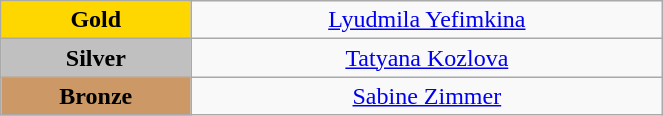<table class="wikitable" style="text-align:center; " width="35%">
<tr>
<td bgcolor="gold"><strong>Gold</strong></td>
<td><a href='#'>Lyudmila Yefimkina</a><br>  <small><em></em></small></td>
</tr>
<tr>
<td bgcolor="silver"><strong>Silver</strong></td>
<td><a href='#'>Tatyana Kozlova</a><br>  <small><em></em></small></td>
</tr>
<tr>
<td bgcolor="CC9966"><strong>Bronze</strong></td>
<td><a href='#'>Sabine Zimmer</a><br>  <small><em></em></small></td>
</tr>
</table>
